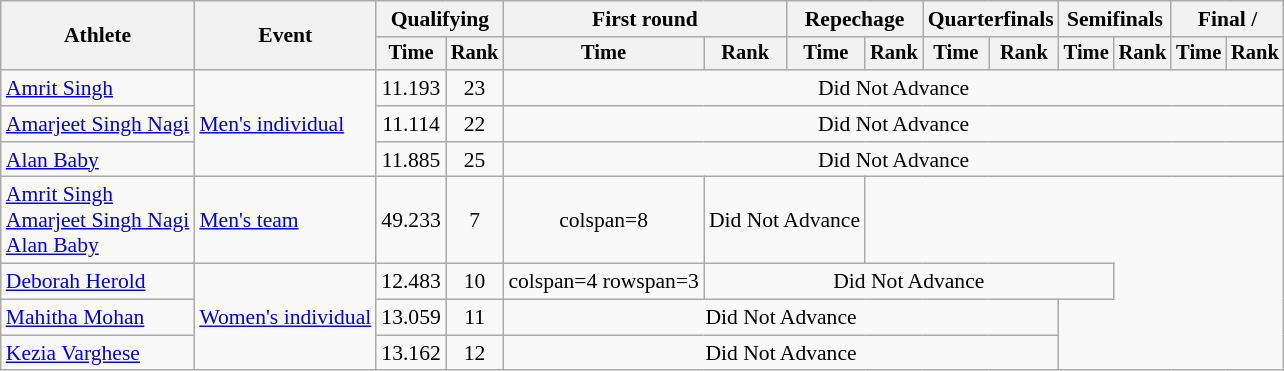<table class=wikitable style="text-align:center; font-size:90%">
<tr>
<th rowspan="2">Athlete</th>
<th rowspan="2">Event</th>
<th colspan=2>Qualifying</th>
<th colspan=2>First round</th>
<th colspan=2>Repechage</th>
<th colspan=2>Quarterfinals</th>
<th colspan=2>Semifinals</th>
<th colspan=2>Final / </th>
</tr>
<tr style="font-size:95%">
<th>Time</th>
<th>Rank</th>
<th>Time</th>
<th>Rank</th>
<th>Time</th>
<th>Rank</th>
<th>Time</th>
<th>Rank</th>
<th>Time</th>
<th>Rank</th>
<th>Time</th>
<th>Rank</th>
</tr>
<tr>
<td align=left><a href='#'>Amrit Singh</a></td>
<td rowspan=3 align=left><a href='#'>Men's individual</a></td>
<td>11.193</td>
<td>23</td>
<td colspan="10">Did Not Advance</td>
</tr>
<tr>
<td align=left><a href='#'>Amarjeet Singh Nagi</a></td>
<td>11.114</td>
<td>22</td>
<td colspan="10">Did Not Advance</td>
</tr>
<tr>
<td align=left><a href='#'>Alan Baby</a></td>
<td>11.885</td>
<td>25</td>
<td colspan="10">Did Not Advance</td>
</tr>
<tr>
<td align=left><a href='#'>Amrit Singh</a><br><a href='#'>Amarjeet Singh Nagi</a><br><a href='#'>Alan Baby</a></td>
<td align=left><a href='#'>Men's team</a></td>
<td>49.233</td>
<td>7</td>
<td>colspan=8 </td>
<td colspan=2>Did Not Advance</td>
</tr>
<tr>
<td align=left><a href='#'>Deborah Herold</a></td>
<td rowspan=3 align=left><a href='#'>Women's individual</a></td>
<td>12.483</td>
<td>10</td>
<td>colspan=4 rowspan=3 </td>
<td colspan="6">Did Not Advance</td>
</tr>
<tr>
<td align=left><a href='#'>Mahitha Mohan</a></td>
<td>13.059</td>
<td>11</td>
<td colspan="6">Did Not Advance</td>
</tr>
<tr>
<td align=left><a href='#'>Kezia Varghese</a></td>
<td>13.162</td>
<td>12</td>
<td colspan="6">Did Not Advance</td>
</tr>
</table>
